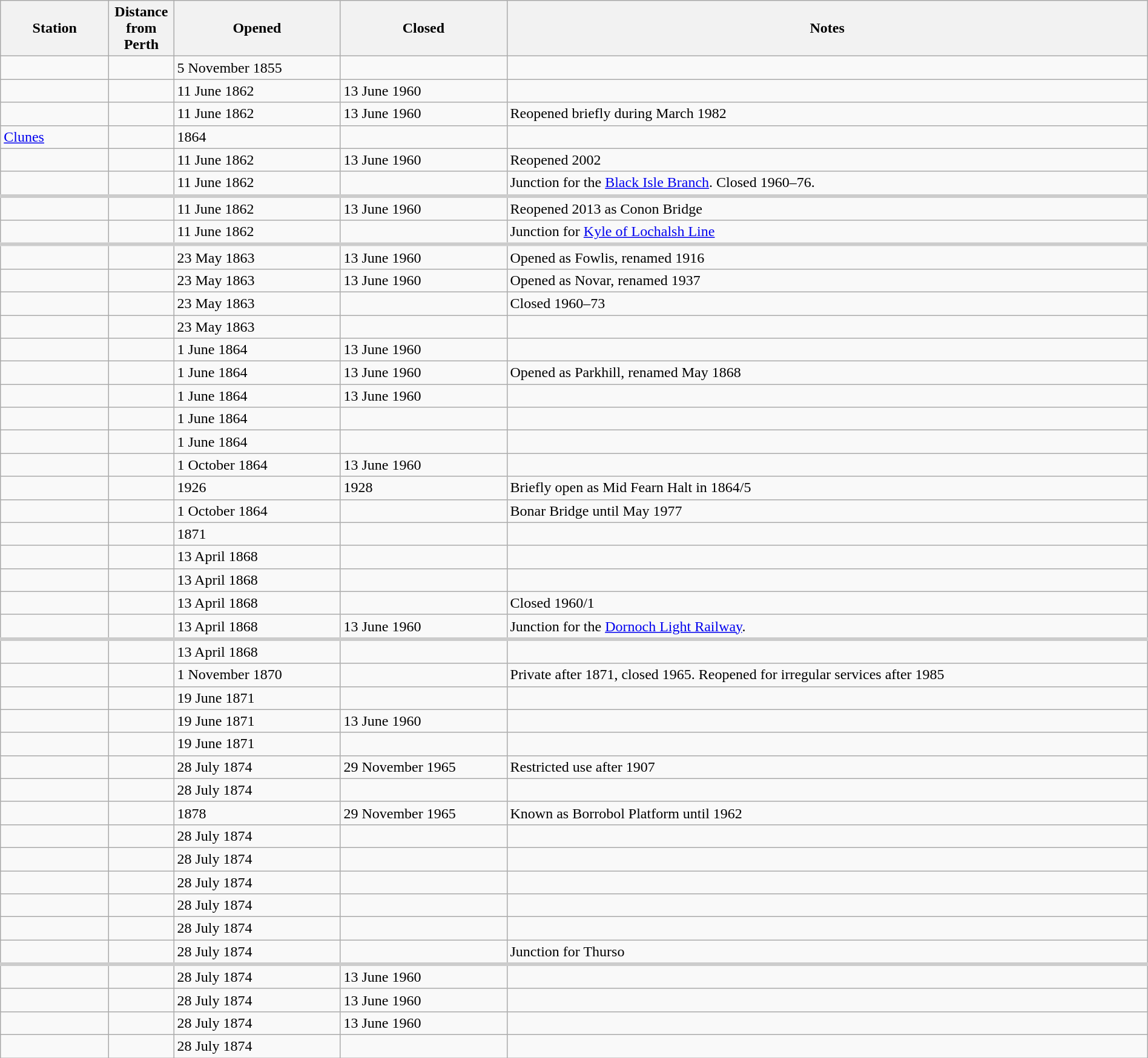<table class="wikitable" style="width:100%; margin-right:0;">
<tr>
<th scope="col" style="width:7em; text-align:center;">Station</th>
<th scope="col" style="width:4em; text-align:center;">Distance from Perth</th>
<th scope="col" style="width:11em;">Opened</th>
<th scope="col" style="width:11em;">Closed</th>
<th scope="col" class="unsortable">Notes</th>
</tr>
<tr>
<td></td>
<td></td>
<td>5 November 1855</td>
<td></td>
<td></td>
</tr>
<tr>
<td></td>
<td></td>
<td>11 June 1862</td>
<td>13 June 1960</td>
<td></td>
</tr>
<tr>
<td></td>
<td></td>
<td>11 June 1862</td>
<td>13 June 1960</td>
<td>Reopened briefly during March 1982</td>
</tr>
<tr>
<td><a href='#'>Clunes</a></td>
<td></td>
<td>1864</td>
<td></td>
<td></td>
</tr>
<tr>
<td></td>
<td></td>
<td>11 June 1862</td>
<td>13 June 1960</td>
<td>Reopened 2002</td>
</tr>
<tr>
<td></td>
<td></td>
<td>11 June 1862</td>
<td></td>
<td>Junction for the <a href='#'>Black Isle Branch</a>. Closed 1960–76.</td>
</tr>
<tr style="border-top:4px solid #ccc">
<td></td>
<td></td>
<td>11 June 1862</td>
<td>13 June 1960</td>
<td>Reopened 2013 as Conon Bridge</td>
</tr>
<tr>
<td></td>
<td></td>
<td>11 June 1862</td>
<td></td>
<td>Junction for <a href='#'>Kyle of Lochalsh Line</a></td>
</tr>
<tr style="border-top:4px solid #ccc">
<td></td>
<td></td>
<td>23 May 1863</td>
<td>13 June 1960</td>
<td>Opened as Fowlis, renamed 1916</td>
</tr>
<tr>
<td></td>
<td></td>
<td>23 May 1863</td>
<td>13 June 1960</td>
<td>Opened as Novar, renamed 1937</td>
</tr>
<tr>
<td></td>
<td></td>
<td>23 May 1863</td>
<td></td>
<td>Closed 1960–73</td>
</tr>
<tr>
<td></td>
<td></td>
<td>23 May 1863</td>
<td></td>
<td></td>
</tr>
<tr>
<td></td>
<td></td>
<td>1 June 1864</td>
<td>13 June 1960</td>
<td></td>
</tr>
<tr>
<td></td>
<td></td>
<td>1 June 1864</td>
<td>13 June 1960</td>
<td>Opened as Parkhill, renamed May 1868</td>
</tr>
<tr>
<td></td>
<td></td>
<td>1 June 1864</td>
<td>13 June 1960</td>
<td></td>
</tr>
<tr>
<td></td>
<td></td>
<td>1 June 1864</td>
<td></td>
<td></td>
</tr>
<tr>
<td></td>
<td></td>
<td>1 June 1864</td>
<td></td>
<td></td>
</tr>
<tr>
<td></td>
<td></td>
<td>1 October 1864</td>
<td>13 June 1960</td>
<td></td>
</tr>
<tr>
<td></td>
<td></td>
<td>1926</td>
<td>1928</td>
<td>Briefly open as Mid Fearn Halt in 1864/5</td>
</tr>
<tr>
<td></td>
<td></td>
<td>1 October 1864</td>
<td></td>
<td>Bonar Bridge until May 1977</td>
</tr>
<tr>
<td></td>
<td></td>
<td>1871</td>
<td></td>
<td></td>
</tr>
<tr>
<td></td>
<td></td>
<td>13 April 1868</td>
<td></td>
<td></td>
</tr>
<tr>
<td></td>
<td></td>
<td>13 April 1868</td>
<td></td>
<td></td>
</tr>
<tr>
<td></td>
<td></td>
<td>13 April 1868</td>
<td></td>
<td>Closed 1960/1</td>
</tr>
<tr>
<td></td>
<td></td>
<td>13 April 1868</td>
<td>13 June 1960</td>
<td>Junction for the <a href='#'>Dornoch Light Railway</a>.</td>
</tr>
<tr style="border-top:4px solid #ccc">
<td></td>
<td></td>
<td>13 April 1868</td>
<td></td>
<td></td>
</tr>
<tr>
<td></td>
<td></td>
<td>1 November 1870</td>
<td></td>
<td>Private after 1871, closed 1965. Reopened for irregular services after 1985</td>
</tr>
<tr>
<td></td>
<td></td>
<td>19 June 1871</td>
<td></td>
<td></td>
</tr>
<tr>
<td></td>
<td></td>
<td>19 June 1871</td>
<td>13 June 1960</td>
<td></td>
</tr>
<tr>
<td></td>
<td></td>
<td>19 June 1871</td>
<td></td>
<td></td>
</tr>
<tr>
<td></td>
<td></td>
<td>28 July 1874</td>
<td>29 November 1965</td>
<td>Restricted use after 1907</td>
</tr>
<tr>
<td></td>
<td></td>
<td>28 July 1874</td>
<td></td>
<td></td>
</tr>
<tr>
<td></td>
<td></td>
<td>1878</td>
<td>29 November 1965</td>
<td>Known as Borrobol Platform until 1962</td>
</tr>
<tr>
<td></td>
<td></td>
<td>28 July 1874</td>
<td></td>
<td></td>
</tr>
<tr>
<td></td>
<td></td>
<td>28 July 1874</td>
<td></td>
<td></td>
</tr>
<tr>
<td></td>
<td></td>
<td>28 July 1874</td>
<td></td>
<td></td>
</tr>
<tr>
<td></td>
<td></td>
<td>28 July 1874</td>
<td></td>
<td></td>
</tr>
<tr>
<td></td>
<td></td>
<td>28 July 1874</td>
<td></td>
<td></td>
</tr>
<tr>
<td></td>
<td></td>
<td>28 July 1874</td>
<td></td>
<td>Junction for Thurso</td>
</tr>
<tr style="border-top:4px solid #ccc">
<td></td>
<td></td>
<td>28 July 1874</td>
<td>13 June 1960</td>
<td></td>
</tr>
<tr>
<td></td>
<td></td>
<td>28 July 1874</td>
<td>13 June 1960</td>
<td></td>
</tr>
<tr>
<td></td>
<td></td>
<td>28 July 1874</td>
<td>13 June 1960</td>
<td></td>
</tr>
<tr>
<td></td>
<td></td>
<td>28 July 1874</td>
<td></td>
<td></td>
</tr>
</table>
